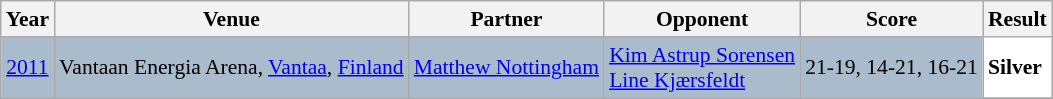<table class="sortable wikitable" style="font-size: 90%;">
<tr>
<th>Year</th>
<th>Venue</th>
<th>Partner</th>
<th>Opponent</th>
<th>Score</th>
<th>Result</th>
</tr>
<tr style="background:#AABBCC">
<td align="center"><a href='#'>2011</a></td>
<td align="left">Vantaan Energia Arena, <a href='#'>Vantaa</a>, <a href='#'>Finland</a></td>
<td align="left"> <a href='#'>Matthew Nottingham</a></td>
<td align="left"> <a href='#'>Kim Astrup Sorensen</a> <br>  <a href='#'>Line Kjærsfeldt</a></td>
<td align="center">21-19, 14-21, 16-21</td>
<td style="text-align:left; background:white"> <strong>Silver</strong></td>
</tr>
<tr>
</tr>
</table>
